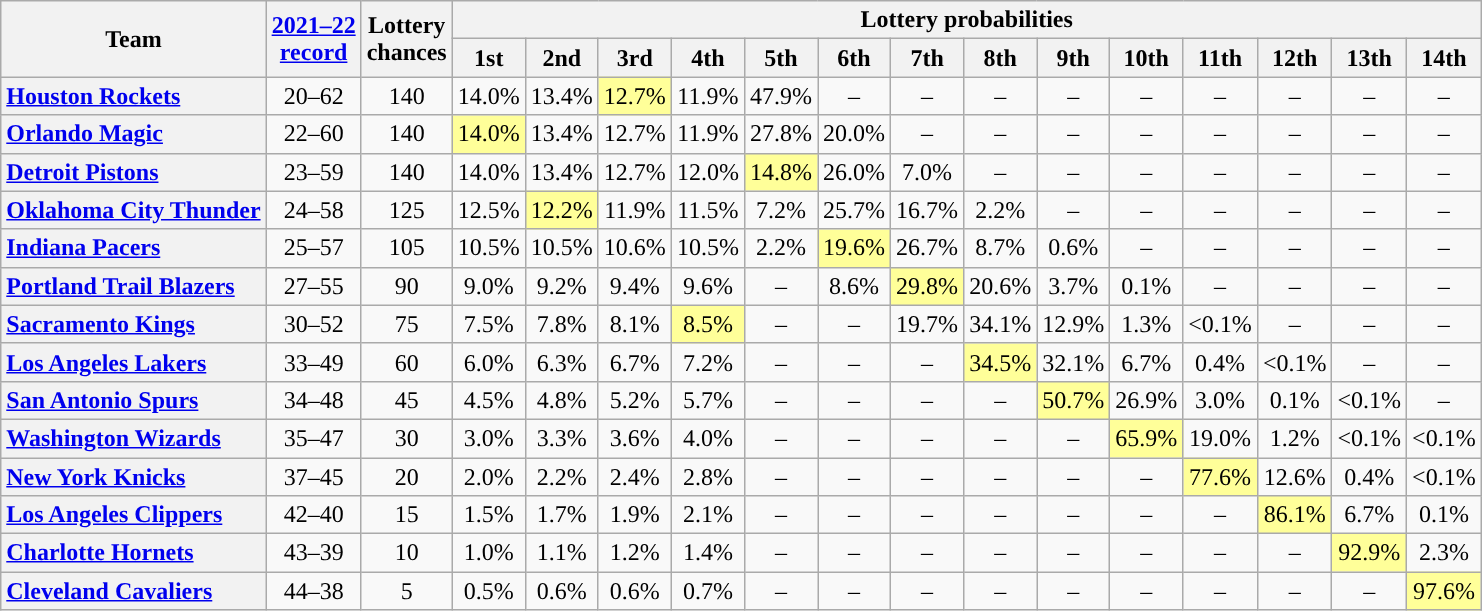<table class="wikitable plainrowheaders" style="text-align:center">
<tr>
<th scope="col" rowspan="2">Team</th>
<th scope="col" rowspan="2"><a href='#'>2021–22<br>record</a></th>
<th scope="col" rowspan="2">Lottery<br>chances</th>
<th scope="col" colspan="14">Lottery probabilities</th>
</tr>
<tr>
<th>1st</th>
<th>2nd</th>
<th>3rd</th>
<th>4th</th>
<th>5th</th>
<th>6th</th>
<th>7th</th>
<th>8th</th>
<th>9th</th>
<th>10th</th>
<th>11th</th>
<th>12th</th>
<th>13th</th>
<th>14th</th>
</tr>
<tr>
<th scope="row" style="text-align:left;"><a href='#'>Houston Rockets</a></th>
<td>20–62</td>
<td>140</td>
<td>14.0%</td>
<td>13.4%</td>
<td style="background:#ff9;">12.7%</td>
<td>11.9%</td>
<td>47.9%</td>
<td>–</td>
<td>–</td>
<td>–</td>
<td>–</td>
<td>–</td>
<td>–</td>
<td>–</td>
<td>–</td>
<td>–</td>
</tr>
<tr>
<th scope="row" style="text-align:left;"><a href='#'>Orlando Magic</a></th>
<td>22–60</td>
<td>140</td>
<td style="background:#ff9;">14.0%</td>
<td>13.4%</td>
<td>12.7%</td>
<td>11.9%</td>
<td>27.8%</td>
<td>20.0%</td>
<td>–</td>
<td>–</td>
<td>–</td>
<td>–</td>
<td>–</td>
<td>–</td>
<td>–</td>
<td>–</td>
</tr>
<tr>
<th scope="row" style="text-align:left;"><a href='#'>Detroit Pistons</a></th>
<td>23–59</td>
<td>140</td>
<td>14.0%</td>
<td>13.4%</td>
<td>12.7%</td>
<td>12.0%</td>
<td style="background:#ff9;">14.8%</td>
<td>26.0%</td>
<td>7.0%</td>
<td>–</td>
<td>–</td>
<td>–</td>
<td>–</td>
<td>–</td>
<td>–</td>
<td>–</td>
</tr>
<tr>
<th scope="row" style="text-align:left;"><a href='#'>Oklahoma City Thunder</a></th>
<td>24–58</td>
<td>125</td>
<td>12.5%</td>
<td style="background:#ff9;">12.2%</td>
<td>11.9%</td>
<td>11.5%</td>
<td>7.2%</td>
<td>25.7%</td>
<td>16.7%</td>
<td>2.2%</td>
<td>–</td>
<td>–</td>
<td>–</td>
<td>–</td>
<td>–</td>
<td>–</td>
</tr>
<tr>
<th scope="row" style="text-align:left;"><a href='#'>Indiana Pacers</a></th>
<td>25–57</td>
<td>105</td>
<td>10.5%</td>
<td>10.5%</td>
<td>10.6%</td>
<td>10.5%</td>
<td>2.2%</td>
<td style="background:#ff9;">19.6%</td>
<td>26.7%</td>
<td>8.7%</td>
<td>0.6%</td>
<td>–</td>
<td>–</td>
<td>–</td>
<td>–</td>
<td>–</td>
</tr>
<tr>
<th scope="row" style="text-align:left;"><a href='#'>Portland Trail Blazers</a></th>
<td>27–55</td>
<td>90</td>
<td>9.0%</td>
<td>9.2%</td>
<td>9.4%</td>
<td>9.6%</td>
<td>–</td>
<td>8.6%</td>
<td style="background:#ff9;">29.8%</td>
<td>20.6%</td>
<td>3.7%</td>
<td>0.1%</td>
<td>–</td>
<td>–</td>
<td>–</td>
<td>–</td>
</tr>
<tr>
<th scope="row" style="text-align:left;"><a href='#'>Sacramento Kings</a></th>
<td>30–52</td>
<td>75</td>
<td>7.5%</td>
<td>7.8%</td>
<td>8.1%</td>
<td style="background:#ff9;">8.5%</td>
<td>–</td>
<td>–</td>
<td>19.7%</td>
<td>34.1%</td>
<td>12.9%</td>
<td>1.3%</td>
<td><0.1%</td>
<td>–</td>
<td>–</td>
<td>–</td>
</tr>
<tr>
<th scope="row" style="text-align:left;"><a href='#'>Los Angeles Lakers</a> </th>
<td>33–49</td>
<td>60</td>
<td>6.0%</td>
<td>6.3%</td>
<td>6.7%</td>
<td>7.2%</td>
<td>–</td>
<td>–</td>
<td>–</td>
<td style="background:#ff9;">34.5%</td>
<td>32.1%</td>
<td>6.7%</td>
<td>0.4%</td>
<td><0.1%</td>
<td>–</td>
<td>–</td>
</tr>
<tr>
<th scope="row" style="text-align:left;"><a href='#'>San Antonio Spurs</a></th>
<td>34–48</td>
<td>45</td>
<td>4.5%</td>
<td>4.8%</td>
<td>5.2%</td>
<td>5.7%</td>
<td>–</td>
<td>–</td>
<td>–</td>
<td>–</td>
<td style="background:#ff9;">50.7%</td>
<td>26.9%</td>
<td>3.0%</td>
<td>0.1%</td>
<td><0.1%</td>
<td>–</td>
</tr>
<tr>
<th scope="row" style="text-align:left;"><a href='#'>Washington Wizards</a></th>
<td>35–47</td>
<td>30</td>
<td>3.0%</td>
<td>3.3%</td>
<td>3.6%</td>
<td>4.0%</td>
<td>–</td>
<td>–</td>
<td>–</td>
<td>–</td>
<td>–</td>
<td style="background:#ff9;">65.9%</td>
<td>19.0%</td>
<td>1.2%</td>
<td><0.1%</td>
<td><0.1%</td>
</tr>
<tr>
<th scope="row" style="text-align:left;"><a href='#'>New York Knicks</a></th>
<td>37–45</td>
<td>20</td>
<td>2.0%</td>
<td>2.2%</td>
<td>2.4%</td>
<td>2.8%</td>
<td>–</td>
<td>–</td>
<td>–</td>
<td>–</td>
<td>–</td>
<td>–</td>
<td style="background:#ff9;">77.6%</td>
<td>12.6%</td>
<td>0.4%</td>
<td><0.1%</td>
</tr>
<tr>
<th scope="row" style="text-align:left;"><a href='#'>Los Angeles Clippers</a> </th>
<td>42–40</td>
<td>15</td>
<td>1.5%</td>
<td>1.7%</td>
<td>1.9%</td>
<td>2.1%</td>
<td>–</td>
<td>–</td>
<td>–</td>
<td>–</td>
<td>–</td>
<td>–</td>
<td>–</td>
<td style="background:#ff9;">86.1%</td>
<td>6.7%</td>
<td>0.1%</td>
</tr>
<tr>
<th scope="row" style="text-align:left;"><a href='#'>Charlotte Hornets</a></th>
<td>43–39</td>
<td>10</td>
<td>1.0%</td>
<td>1.1%</td>
<td>1.2%</td>
<td>1.4%</td>
<td>–</td>
<td>–</td>
<td>–</td>
<td>–</td>
<td>–</td>
<td>–</td>
<td>–</td>
<td>–</td>
<td style="background:#ff9;">92.9%</td>
<td>2.3%</td>
</tr>
<tr>
<th scope="row" style="text-align:left;"><a href='#'>Cleveland Cavaliers</a></th>
<td>44–38</td>
<td>5</td>
<td>0.5%</td>
<td>0.6%</td>
<td>0.6%</td>
<td>0.7%</td>
<td>–</td>
<td>–</td>
<td>–</td>
<td>–</td>
<td>–</td>
<td>–</td>
<td>–</td>
<td>–</td>
<td>–</td>
<td style="background:#ff9;">97.6%</td>
</tr>
</table>
